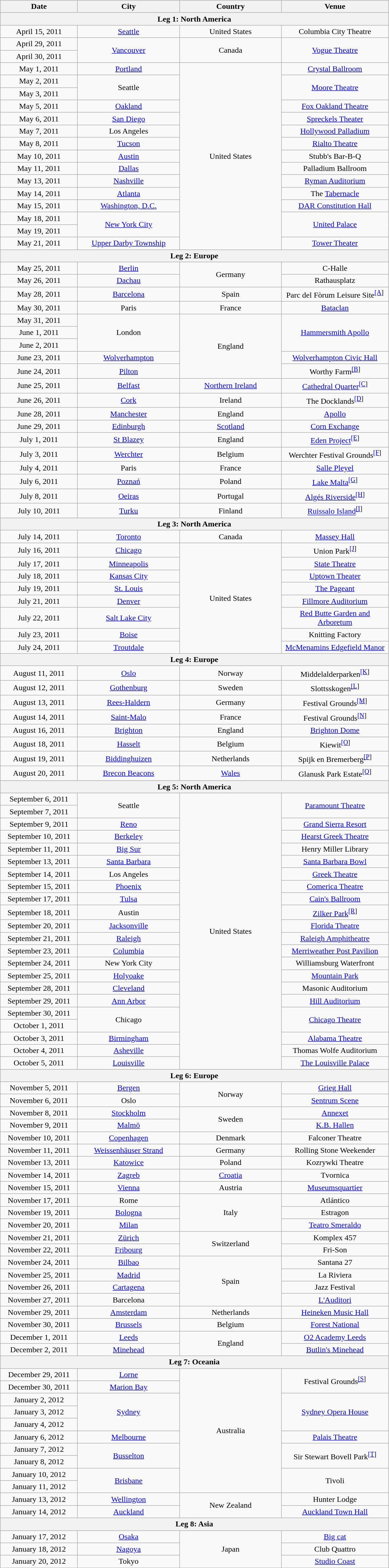<table class="wikitable" style="text-align:center;">
<tr>
<th style="width:150px;">Date</th>
<th style="width:200px;">City</th>
<th style="width:200px;">Country</th>
<th style="width:210px;">Venue</th>
</tr>
<tr>
<th colspan="4">Leg 1: North America</th>
</tr>
<tr>
<td>April 15, 2011</td>
<td><a href='#'>Seattle</a></td>
<td>United States</td>
<td>Columbia City Theatre</td>
</tr>
<tr>
<td>April 29, 2011</td>
<td rowspan="2"><a href='#'>Vancouver</a></td>
<td rowspan="2">Canada</td>
<td rowspan="2"><a href='#'>Vogue Theatre</a></td>
</tr>
<tr>
<td>April 30, 2011</td>
</tr>
<tr>
<td>May 1, 2011</td>
<td><a href='#'>Portland</a></td>
<td rowspan="15">United States</td>
<td><a href='#'>Crystal Ballroom</a></td>
</tr>
<tr>
<td>May 2, 2011</td>
<td rowspan="2">Seattle</td>
<td rowspan="2"><a href='#'>Moore Theatre</a></td>
</tr>
<tr>
<td>May 3, 2011</td>
</tr>
<tr>
<td>May 5, 2011</td>
<td><a href='#'>Oakland</a></td>
<td><a href='#'>Fox Oakland Theatre</a></td>
</tr>
<tr>
<td>May 6, 2011</td>
<td><a href='#'>San Diego</a></td>
<td><a href='#'>Spreckels Theater</a></td>
</tr>
<tr>
<td>May 7, 2011</td>
<td>Los Angeles</td>
<td><a href='#'>Hollywood Palladium</a></td>
</tr>
<tr>
<td>May 8, 2011</td>
<td><a href='#'>Tucson</a></td>
<td><a href='#'>Rialto Theatre</a></td>
</tr>
<tr>
<td>May 10, 2011</td>
<td><a href='#'>Austin</a></td>
<td>Stubb's Bar-B-Q</td>
</tr>
<tr>
<td>May 11, 2011</td>
<td><a href='#'>Dallas</a></td>
<td>Palladium Ballroom</td>
</tr>
<tr>
<td>May 13, 2011</td>
<td><a href='#'>Nashville</a></td>
<td><a href='#'>Ryman Auditorium</a></td>
</tr>
<tr>
<td>May 14, 2011</td>
<td><a href='#'>Atlanta</a></td>
<td>The <a href='#'>Tabernacle</a></td>
</tr>
<tr>
<td>May 15, 2011</td>
<td><a href='#'>Washington, D.C.</a></td>
<td><a href='#'>DAR Constitution Hall</a></td>
</tr>
<tr>
<td>May 18, 2011</td>
<td rowspan="2"><a href='#'>New York City</a></td>
<td rowspan="2"><a href='#'>United Palace</a></td>
</tr>
<tr>
<td>May 19, 2011</td>
</tr>
<tr>
<td>May 21, 2011</td>
<td><a href='#'>Upper Darby Township</a></td>
<td><a href='#'>Tower Theater</a></td>
</tr>
<tr>
<th colspan="4">Leg 2: Europe</th>
</tr>
<tr>
<td>May 25, 2011</td>
<td><a href='#'>Berlin</a></td>
<td rowspan="2">Germany</td>
<td>C-Halle</td>
</tr>
<tr>
<td>May 26, 2011</td>
<td><a href='#'>Dachau</a></td>
<td>Rathausplatz</td>
</tr>
<tr>
<td>May 28, 2011</td>
<td><a href='#'>Barcelona</a></td>
<td>Spain</td>
<td>Parc del Fòrum Leisure Site<sup><a href='#'>[A</a>]</sup></td>
</tr>
<tr>
<td>May 30, 2011</td>
<td>Paris</td>
<td>France</td>
<td><a href='#'>Bataclan</a></td>
</tr>
<tr>
<td>May 31, 2011</td>
<td rowspan="3">London</td>
<td rowspan="5">England</td>
<td rowspan="3"><a href='#'>Hammersmith Apollo</a></td>
</tr>
<tr>
<td>June 1, 2011</td>
</tr>
<tr>
<td>June 2, 2011</td>
</tr>
<tr>
<td>June 23, 2011</td>
<td><a href='#'>Wolverhampton</a></td>
<td><a href='#'>Wolverhampton Civic Hall</a></td>
</tr>
<tr>
<td>June 24, 2011</td>
<td><a href='#'>Pilton</a></td>
<td>Worthy Farm<sup><a href='#'>[B</a>]</sup></td>
</tr>
<tr>
<td>June 25, 2011</td>
<td><a href='#'>Belfast</a></td>
<td><a href='#'>Northern Ireland</a></td>
<td><a href='#'>Cathedral Quarter</a><sup><a href='#'>[C</a>]</sup></td>
</tr>
<tr>
<td>June 26, 2011</td>
<td><a href='#'>Cork</a></td>
<td>Ireland</td>
<td>The Docklands<sup><a href='#'>[D</a>]</sup></td>
</tr>
<tr>
<td>June 28, 2011</td>
<td><a href='#'>Manchester</a></td>
<td>England</td>
<td><a href='#'>Apollo</a></td>
</tr>
<tr>
<td>June 29, 2011</td>
<td><a href='#'>Edinburgh</a></td>
<td><a href='#'>Scotland</a></td>
<td><a href='#'>Corn Exchange</a></td>
</tr>
<tr>
<td>July 1, 2011</td>
<td><a href='#'>St Blazey</a></td>
<td>England</td>
<td><a href='#'>Eden Project</a><sup><a href='#'>[E</a>]</sup></td>
</tr>
<tr>
<td>July 3, 2011</td>
<td><a href='#'>Werchter</a></td>
<td>Belgium</td>
<td>Werchter Festival Grounds<sup><a href='#'>[F</a>]</sup></td>
</tr>
<tr>
<td>July 4, 2011</td>
<td>Paris</td>
<td>France</td>
<td><a href='#'>Salle Pleyel</a></td>
</tr>
<tr>
<td>July 6, 2011</td>
<td><a href='#'>Poznań</a></td>
<td>Poland</td>
<td><a href='#'>Lake Malta</a><sup><a href='#'>[G</a>]</sup></td>
</tr>
<tr>
<td>July 8, 2011</td>
<td><a href='#'>Oeiras</a></td>
<td>Portugal</td>
<td><a href='#'>Algés Riverside</a><sup><a href='#'>[H</a>]</sup></td>
</tr>
<tr>
<td>July 10, 2011</td>
<td><a href='#'>Turku</a></td>
<td>Finland</td>
<td><a href='#'>Ruissalo Island</a><sup><a href='#'>[I</a>]</sup></td>
</tr>
<tr>
<th colspan="4">Leg 3: North America</th>
</tr>
<tr>
<td>July 14, 2011</td>
<td><a href='#'>Toronto</a></td>
<td>Canada</td>
<td><a href='#'>Massey Hall</a></td>
</tr>
<tr>
<td>July 16, 2011</td>
<td><a href='#'>Chicago</a></td>
<td rowspan="8">United States</td>
<td>Union Park<sup><a href='#'>[J</a>]</sup></td>
</tr>
<tr>
<td>July 17, 2011</td>
<td><a href='#'>Minneapolis</a></td>
<td><a href='#'>State Theatre</a></td>
</tr>
<tr>
<td>July 18, 2011</td>
<td><a href='#'>Kansas City</a></td>
<td><a href='#'>Uptown Theater</a></td>
</tr>
<tr>
<td>July 19, 2011</td>
<td><a href='#'>St. Louis</a></td>
<td><a href='#'>The Pageant</a></td>
</tr>
<tr>
<td>July 21, 2011</td>
<td><a href='#'>Denver</a></td>
<td><a href='#'>Fillmore Auditorium</a></td>
</tr>
<tr>
<td>July 22, 2011</td>
<td><a href='#'>Salt Lake City</a></td>
<td><a href='#'>Red Butte Garden and Arboretum</a></td>
</tr>
<tr>
<td>July 23, 2011</td>
<td><a href='#'>Boise</a></td>
<td>Knitting Factory</td>
</tr>
<tr>
<td>July 24, 2011</td>
<td><a href='#'>Troutdale</a></td>
<td><a href='#'>McMenamins Edgefield Manor</a></td>
</tr>
<tr>
<th colspan="4">Leg 4: Europe</th>
</tr>
<tr>
<td>August 11, 2011</td>
<td><a href='#'>Oslo</a></td>
<td>Norway</td>
<td>Middelalderparken<sup><a href='#'>[K</a>]</sup></td>
</tr>
<tr>
<td>August 12, 2011</td>
<td><a href='#'>Gothenburg</a></td>
<td>Sweden</td>
<td>Slottsskogen<sup><a href='#'>[L</a>]</sup></td>
</tr>
<tr>
<td>August 13, 2011</td>
<td><a href='#'>Rees-Haldern</a></td>
<td>Germany</td>
<td>Festival Grounds<sup><a href='#'>[M</a>]</sup></td>
</tr>
<tr>
<td>August 14, 2011</td>
<td><a href='#'>Saint-Malo</a></td>
<td>France</td>
<td>Festival Grounds<sup><a href='#'>[N</a>]</sup></td>
</tr>
<tr>
<td>August 16, 2011</td>
<td><a href='#'>Brighton</a></td>
<td>England</td>
<td><a href='#'>Brighton Dome</a></td>
</tr>
<tr>
<td>August 18, 2011</td>
<td><a href='#'>Hasselt</a></td>
<td>Belgium</td>
<td>Kiewit<sup><a href='#'>[O</a>]</sup></td>
</tr>
<tr>
<td>August 19, 2011</td>
<td><a href='#'>Biddinghuizen</a></td>
<td>Netherlands</td>
<td>Spijk en Bremerberg<sup><a href='#'>[P</a>]</sup></td>
</tr>
<tr>
<td>August 20, 2011</td>
<td><a href='#'>Brecon Beacons</a></td>
<td><a href='#'>Wales</a></td>
<td>Glanusk Park Estate<sup><a href='#'>[Q</a>]</sup></td>
</tr>
<tr>
<th colspan="4">Leg 5: North America</th>
</tr>
<tr>
<td>September 6, 2011</td>
<td rowspan="2">Seattle</td>
<td rowspan="22">United States</td>
<td rowspan="2"><a href='#'>Paramount Theatre</a></td>
</tr>
<tr>
<td>September 7, 2011</td>
</tr>
<tr>
<td>September 9, 2011</td>
<td><a href='#'>Reno</a></td>
<td><a href='#'>Grand Sierra Resort</a></td>
</tr>
<tr>
<td>September 10, 2011</td>
<td><a href='#'>Berkeley</a></td>
<td><a href='#'>Hearst Greek Theatre</a></td>
</tr>
<tr>
<td>September 11, 2011</td>
<td><a href='#'>Big Sur</a></td>
<td>Henry Miller Library</td>
</tr>
<tr>
<td>September 13, 2011</td>
<td><a href='#'>Santa Barbara</a></td>
<td><a href='#'>Santa Barbara Bowl</a></td>
</tr>
<tr>
<td>September 14, 2011</td>
<td>Los Angeles</td>
<td><a href='#'>Greek Theatre</a></td>
</tr>
<tr>
<td>September 15, 2011</td>
<td><a href='#'>Phoenix</a></td>
<td><a href='#'>Comerica Theatre</a></td>
</tr>
<tr>
<td>September 17, 2011</td>
<td><a href='#'>Tulsa</a></td>
<td><a href='#'>Cain's Ballroom</a></td>
</tr>
<tr>
<td>September 18, 2011</td>
<td>Austin</td>
<td><a href='#'>Zilker Park</a><sup><a href='#'>[R</a>]</sup></td>
</tr>
<tr>
<td>September 20, 2011</td>
<td><a href='#'>Jacksonville</a></td>
<td><a href='#'>Florida Theatre</a></td>
</tr>
<tr>
<td>September 21, 2011</td>
<td><a href='#'>Raleigh</a></td>
<td><a href='#'>Raleigh Amphitheatre</a></td>
</tr>
<tr>
<td>September 23, 2011</td>
<td><a href='#'>Columbia</a></td>
<td><a href='#'>Merriweather Post Pavilion</a></td>
</tr>
<tr>
<td>September 24, 2011</td>
<td>New York City</td>
<td>Williamsburg Waterfront</td>
</tr>
<tr>
<td>September 25, 2011</td>
<td><a href='#'>Holyoake</a></td>
<td><a href='#'>Mountain Park</a></td>
</tr>
<tr>
<td>September 28, 2011</td>
<td><a href='#'>Cleveland</a></td>
<td>Masonic Auditorium</td>
</tr>
<tr>
<td>September 29, 2011</td>
<td><a href='#'>Ann Arbor</a></td>
<td><a href='#'>Hill Auditorium</a></td>
</tr>
<tr>
<td>September 30, 2011</td>
<td rowspan="2">Chicago</td>
<td rowspan="2"><a href='#'>Chicago Theatre</a></td>
</tr>
<tr>
<td>October 1, 2011</td>
</tr>
<tr>
<td>October 3, 2011</td>
<td><a href='#'>Birmingham</a></td>
<td><a href='#'>Alabama Theatre</a></td>
</tr>
<tr>
<td>October 4, 2011</td>
<td><a href='#'>Asheville</a></td>
<td>Thomas Wolfe Auditorium</td>
</tr>
<tr>
<td>October 5, 2011</td>
<td><a href='#'>Louisville</a></td>
<td><a href='#'>The Louisville Palace</a></td>
</tr>
<tr>
<th colspan="4">Leg 6: Europe</th>
</tr>
<tr>
<td>November 5, 2011</td>
<td><a href='#'>Bergen</a></td>
<td rowspan="2">Norway</td>
<td><a href='#'>Grieg Hall</a></td>
</tr>
<tr>
<td>November 6, 2011</td>
<td>Oslo</td>
<td><a href='#'>Sentrum Scene</a></td>
</tr>
<tr>
<td>November 8, 2011</td>
<td><a href='#'>Stockholm</a></td>
<td rowspan="2">Sweden</td>
<td><a href='#'>Annexet</a></td>
</tr>
<tr>
<td>November 9, 2011</td>
<td><a href='#'>Malmö</a></td>
<td><a href='#'>K.B. Hallen</a></td>
</tr>
<tr>
<td>November 10, 2011</td>
<td><a href='#'>Copenhagen</a></td>
<td>Denmark</td>
<td>Falconer Theatre</td>
</tr>
<tr>
<td>November 11, 2011</td>
<td><a href='#'>Weissenhäuser Strand</a></td>
<td>Germany</td>
<td>Rolling Stone Weekender</td>
</tr>
<tr>
<td>November 13, 2011</td>
<td><a href='#'>Katowice</a></td>
<td>Poland</td>
<td>Kozrywki Theatre</td>
</tr>
<tr>
<td>November 14, 2011</td>
<td><a href='#'>Zagreb</a></td>
<td><a href='#'>Croatia</a></td>
<td>Tvornica</td>
</tr>
<tr>
<td>November 15, 2011</td>
<td><a href='#'>Vienna</a></td>
<td>Austria</td>
<td><a href='#'>Museumsquartier</a></td>
</tr>
<tr>
<td>November 17, 2011</td>
<td>Rome</td>
<td rowspan="3">Italy</td>
<td>Atlántico</td>
</tr>
<tr>
<td>November 19, 2011</td>
<td><a href='#'>Bologna</a></td>
<td>Estragon</td>
</tr>
<tr>
<td>November 20, 2011</td>
<td><a href='#'>Milan</a></td>
<td><a href='#'>Teatro Smeraldo</a></td>
</tr>
<tr>
<td>November 21, 2011</td>
<td><a href='#'>Zürich</a></td>
<td rowspan="2">Switzerland</td>
<td>Komplex 457</td>
</tr>
<tr>
<td>November 22, 2011</td>
<td><a href='#'>Fribourg</a></td>
<td>Fri-Son</td>
</tr>
<tr>
<td>November 24, 2011</td>
<td><a href='#'>Bilbao</a></td>
<td rowspan="4">Spain</td>
<td>Santana 27</td>
</tr>
<tr>
<td>November 25, 2011</td>
<td><a href='#'>Madrid</a></td>
<td>La Riviera</td>
</tr>
<tr>
<td>November 26, 2011</td>
<td><a href='#'>Cartagena</a></td>
<td>Jazz Festival</td>
</tr>
<tr>
<td>November 27, 2011</td>
<td>Barcelona</td>
<td><a href='#'>L'Auditori</a></td>
</tr>
<tr>
<td>November 29, 2011</td>
<td><a href='#'>Amsterdam</a></td>
<td>Netherlands</td>
<td><a href='#'>Heineken Music Hall</a></td>
</tr>
<tr>
<td>November 30, 2011</td>
<td><a href='#'>Brussels</a></td>
<td>Belgium</td>
<td><a href='#'>Forest National</a></td>
</tr>
<tr>
<td>December 1, 2011</td>
<td><a href='#'>Leeds</a></td>
<td rowspan="2">England</td>
<td><a href='#'>O2 Academy Leeds</a></td>
</tr>
<tr>
<td>December 2, 2011</td>
<td><a href='#'>Minehead</a></td>
<td><a href='#'>Butlin's Minehead</a></td>
</tr>
<tr>
<th colspan="4">Leg 7: Oceania</th>
</tr>
<tr>
<td>December 29, 2011</td>
<td><a href='#'>Lorne</a></td>
<td rowspan="10">Australia</td>
<td rowspan="2">Festival Grounds<sup><a href='#'>[S</a>]</sup></td>
</tr>
<tr>
<td>December 30, 2011</td>
<td><a href='#'>Marion Bay</a></td>
</tr>
<tr>
<td>January 2, 2012</td>
<td rowspan="3"><a href='#'>Sydney</a></td>
<td rowspan="3"><a href='#'>Sydney Opera House</a></td>
</tr>
<tr>
<td>January 3, 2012</td>
</tr>
<tr>
<td>January 4, 2012</td>
</tr>
<tr>
<td>January 6, 2012</td>
<td><a href='#'>Melbourne</a></td>
<td><a href='#'>Palais Theatre</a></td>
</tr>
<tr>
<td>January 7, 2012</td>
<td rowspan="2"><a href='#'>Busselton</a></td>
<td rowspan="2">Sir Stewart Bovell Park<sup><a href='#'>[T</a>]</sup></td>
</tr>
<tr>
<td>January 8, 2012</td>
</tr>
<tr>
<td>January 10, 2012</td>
<td rowspan="2"><a href='#'>Brisbane</a></td>
<td rowspan="2">Tivoli</td>
</tr>
<tr>
<td>January 11, 2012</td>
</tr>
<tr>
<td>January 13, 2012</td>
<td><a href='#'>Wellington</a></td>
<td rowspan="2">New Zealand</td>
<td>Hunter Lodge</td>
</tr>
<tr>
<td>January 14, 2012</td>
<td><a href='#'>Auckland</a></td>
<td><a href='#'>Auckland Town Hall</a></td>
</tr>
<tr>
<th colspan="4">Leg 8: Asia</th>
</tr>
<tr>
<td>January 17, 2012</td>
<td><a href='#'>Osaka</a></td>
<td rowspan="3">Japan</td>
<td><a href='#'>Big cat</a></td>
</tr>
<tr>
<td>January 18, 2012</td>
<td><a href='#'>Nagoya</a></td>
<td>Club Quattro</td>
</tr>
<tr>
<td>January 20, 2012</td>
<td>Tokyo</td>
<td><a href='#'>Studio Coast</a></td>
</tr>
</table>
